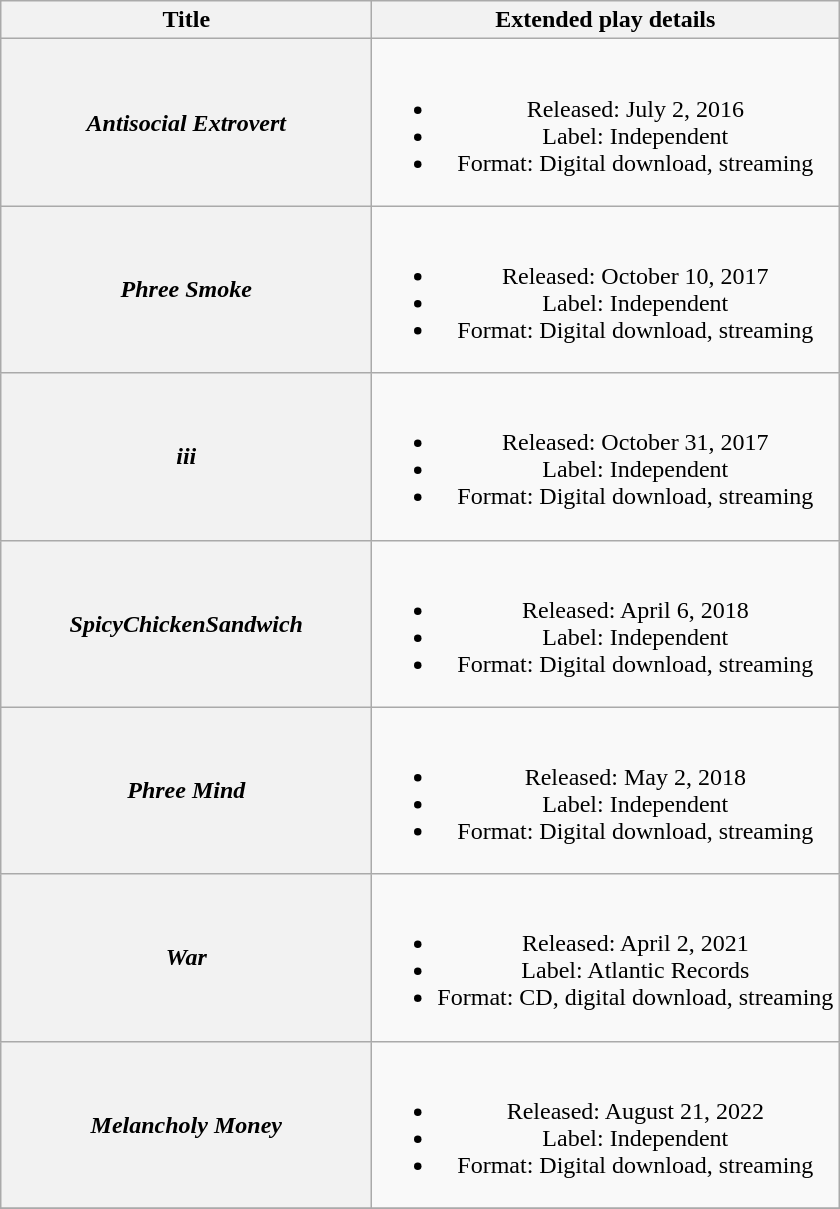<table class="wikitable plainrowheaders" style="text-align:center;">
<tr>
<th scope="col" style="width:15em;">Title</th>
<th scope="col" style="width:19em;">Extended play details</th>
</tr>
<tr>
<th scope="row"><em>Antisocial Extrovert</em></th>
<td><br><ul><li>Released: July 2, 2016</li><li>Label: Independent</li><li>Format: Digital download, streaming</li></ul></td>
</tr>
<tr>
<th scope="row"><em>Phree Smoke</em></th>
<td><br><ul><li>Released: October 10, 2017</li><li>Label: Independent</li><li>Format: Digital download, streaming</li></ul></td>
</tr>
<tr>
<th scope="row"><em>iii</em></th>
<td><br><ul><li>Released: October 31, 2017</li><li>Label: Independent</li><li>Format: Digital download, streaming</li></ul></td>
</tr>
<tr>
<th scope="row"><em>SpicyChickenSandwich</em></th>
<td><br><ul><li>Released: April 6, 2018</li><li>Label: Independent</li><li>Format: Digital download, streaming</li></ul></td>
</tr>
<tr>
<th scope="row"><em>Phree Mind</em></th>
<td><br><ul><li>Released: May 2, 2018</li><li>Label: Independent</li><li>Format: Digital download, streaming</li></ul></td>
</tr>
<tr>
<th scope="row"><em>War</em></th>
<td><br><ul><li>Released: April 2, 2021</li><li>Label: Atlantic Records</li><li>Format: CD, digital download, streaming</li></ul></td>
</tr>
<tr>
<th scope="row"><em>Melancholy Money</em></th>
<td><br><ul><li>Released: August 21, 2022</li><li>Label: Independent</li><li>Format: Digital download, streaming</li></ul></td>
</tr>
<tr>
</tr>
</table>
